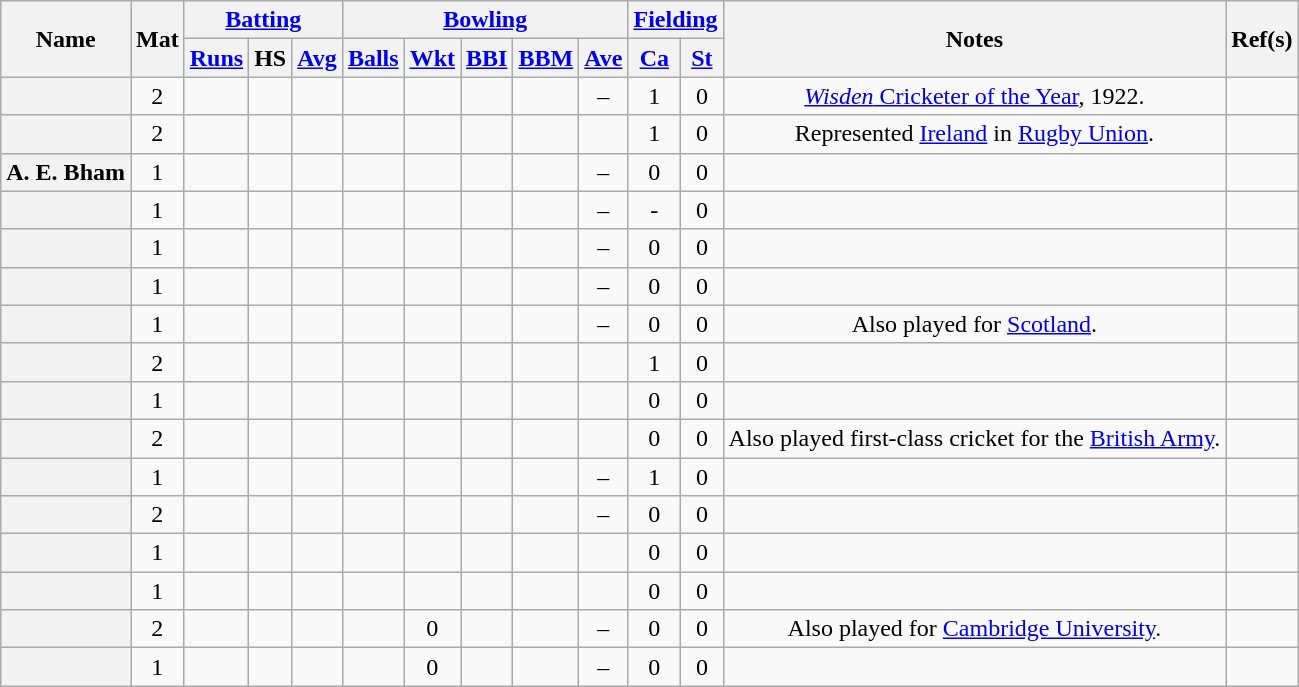<table class="wikitable plainrowheaders sortable" style="text-align:center; font-size:100%">
<tr class="unsortable">
<th scope="col" colspan=1 rowspan=2>Name</th>
<th scope="col" colspan=1 rowspan=2>Mat</th>
<th scope="col" colspan=3><a href='#'>Batting</a></th>
<th scope="col" colspan=5><a href='#'>Bowling</a></th>
<th scope="col" colspan=2><a href='#'>Fielding</a></th>
<th scope="col" colspan=1 rowspan=2 class="unsortable">Notes</th>
<th scope="col" colspan=1 rowspan=2 class="unsortable">Ref(s)</th>
</tr>
<tr align="center">
<th scope="col" rowspan="1"><a href='#'>Runs</a></th>
<th scope="col">HS</th>
<th scope="col"><a href='#'>Avg</a></th>
<th scope="col"><a href='#'>Balls</a></th>
<th scope="col"><a href='#'>Wkt</a></th>
<th scope="col"><a href='#'>BBI</a></th>
<th scope="col"><a href='#'>BBM</a></th>
<th scope="col"><a href='#'>Ave</a></th>
<th scope="col"><a href='#'>Ca</a></th>
<th scope="col"><a href='#'>St</a></th>
</tr>
<tr align="center">
<th scope="row"></th>
<td>2</td>
<td></td>
<td></td>
<td></td>
<td></td>
<td></td>
<td></td>
<td></td>
<td>–</td>
<td>1</td>
<td>0</td>
<td><a href='#'><em>Wisden</em> Cricketer of the Year</a>, 1922.</td>
<td></td>
</tr>
<tr align="center">
<th scope="row"></th>
<td>2</td>
<td></td>
<td></td>
<td></td>
<td></td>
<td></td>
<td></td>
<td></td>
<td></td>
<td>1</td>
<td>0</td>
<td>Represented <a href='#'>Ireland</a> in <a href='#'>Rugby Union</a>.</td>
<td></td>
</tr>
<tr align="center">
<th scope="row">A. E. Bham</th>
<td>1</td>
<td></td>
<td></td>
<td></td>
<td></td>
<td></td>
<td></td>
<td></td>
<td>–</td>
<td>0</td>
<td>0</td>
<td></td>
<td></td>
</tr>
<tr align="center">
<th scope="row"></th>
<td>1</td>
<td></td>
<td></td>
<td></td>
<td></td>
<td></td>
<td></td>
<td></td>
<td>–</td>
<td>-</td>
<td>0</td>
<td></td>
<td></td>
</tr>
<tr align="center">
<th scope="row"></th>
<td>1</td>
<td></td>
<td></td>
<td></td>
<td></td>
<td></td>
<td></td>
<td></td>
<td>–</td>
<td>0</td>
<td>0</td>
<td></td>
<td></td>
</tr>
<tr align="center">
<th scope="row"></th>
<td>1</td>
<td></td>
<td></td>
<td></td>
<td></td>
<td></td>
<td></td>
<td></td>
<td>–</td>
<td>0</td>
<td>0</td>
<td></td>
<td></td>
</tr>
<tr align="center">
<th scope="row"></th>
<td>1</td>
<td></td>
<td></td>
<td></td>
<td></td>
<td></td>
<td></td>
<td></td>
<td>–</td>
<td>0</td>
<td>0</td>
<td>Also played for <a href='#'>Scotland</a>.</td>
<td></td>
</tr>
<tr align="center">
<th scope="row"></th>
<td>2</td>
<td></td>
<td></td>
<td></td>
<td></td>
<td></td>
<td></td>
<td></td>
<td></td>
<td>1</td>
<td>0</td>
<td></td>
<td></td>
</tr>
<tr align="center">
<th scope="row"></th>
<td>1</td>
<td></td>
<td></td>
<td></td>
<td></td>
<td></td>
<td></td>
<td></td>
<td></td>
<td>0</td>
<td>0</td>
<td></td>
<td></td>
</tr>
<tr align="center">
<th scope="row"></th>
<td>2</td>
<td></td>
<td></td>
<td></td>
<td></td>
<td></td>
<td></td>
<td></td>
<td></td>
<td>0</td>
<td>0</td>
<td>Also played first-class cricket for the <a href='#'>British Army</a>.</td>
<td></td>
</tr>
<tr align="center">
<th scope="row"></th>
<td>1</td>
<td></td>
<td></td>
<td></td>
<td></td>
<td></td>
<td></td>
<td></td>
<td>–</td>
<td>1</td>
<td>0</td>
<td></td>
<td></td>
</tr>
<tr align="center">
<th scope="row"></th>
<td>2</td>
<td></td>
<td></td>
<td></td>
<td></td>
<td></td>
<td></td>
<td></td>
<td>–</td>
<td>0</td>
<td>0</td>
<td></td>
<td></td>
</tr>
<tr align="center">
<th scope="row"></th>
<td>1</td>
<td></td>
<td></td>
<td></td>
<td></td>
<td></td>
<td></td>
<td></td>
<td></td>
<td>0</td>
<td>0</td>
<td></td>
<td></td>
</tr>
<tr align="center">
<th scope="row"></th>
<td>1</td>
<td></td>
<td></td>
<td></td>
<td></td>
<td></td>
<td></td>
<td></td>
<td></td>
<td>0</td>
<td>0</td>
<td></td>
<td></td>
</tr>
<tr align="center">
<th scope="row"></th>
<td>2</td>
<td></td>
<td></td>
<td></td>
<td></td>
<td>0</td>
<td></td>
<td></td>
<td>–</td>
<td>0</td>
<td>0</td>
<td>Also played for <a href='#'>Cambridge University</a>.</td>
<td></td>
</tr>
<tr align="center">
<th scope="row"></th>
<td>1</td>
<td></td>
<td></td>
<td></td>
<td></td>
<td>0</td>
<td></td>
<td></td>
<td>–</td>
<td>0</td>
<td>0</td>
<td></td>
<td></td>
</tr>
</table>
